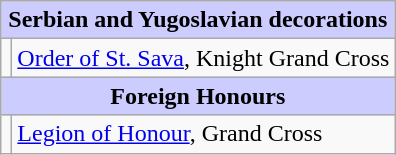<table class="wikitable">
<tr style="background:#ccf; text-align:center;">
<td colspan=2><strong>Serbian and Yugoslavian decorations</strong></td>
</tr>
<tr>
<td></td>
<td><a href='#'>Order of St. Sava</a>, Knight Grand Cross</td>
</tr>
<tr style="background:#ccf; text-align:center;">
<td colspan=2><strong>Foreign Honours</strong></td>
</tr>
<tr>
<td></td>
<td><a href='#'>Legion of Honour</a>, Grand Cross</td>
</tr>
</table>
